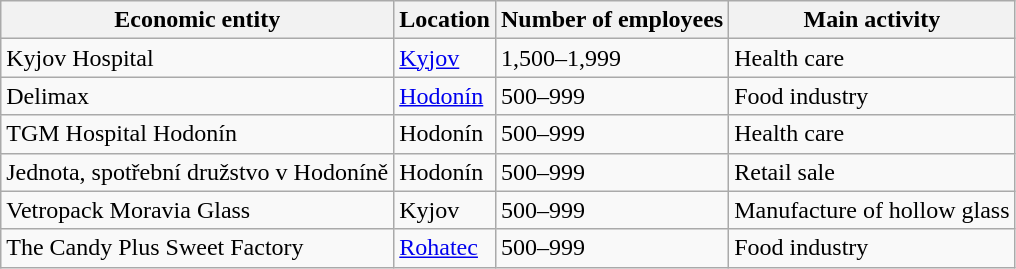<table class="wikitable sortable">
<tr>
<th>Economic entity</th>
<th>Location</th>
<th>Number of employees</th>
<th>Main activity</th>
</tr>
<tr>
<td>Kyjov Hospital</td>
<td><a href='#'>Kyjov</a></td>
<td>1,500–1,999</td>
<td>Health care</td>
</tr>
<tr>
<td>Delimax</td>
<td><a href='#'>Hodonín</a></td>
<td>500–999</td>
<td>Food industry</td>
</tr>
<tr>
<td>TGM Hospital Hodonín</td>
<td>Hodonín</td>
<td>500–999</td>
<td>Health care</td>
</tr>
<tr>
<td>Jednota, spotřební družstvo v Hodoníně</td>
<td>Hodonín</td>
<td>500–999</td>
<td>Retail sale</td>
</tr>
<tr>
<td>Vetropack Moravia Glass</td>
<td>Kyjov</td>
<td>500–999</td>
<td>Manufacture of hollow glass</td>
</tr>
<tr>
<td>The Candy Plus Sweet Factory</td>
<td><a href='#'>Rohatec</a></td>
<td>500–999</td>
<td>Food industry</td>
</tr>
</table>
